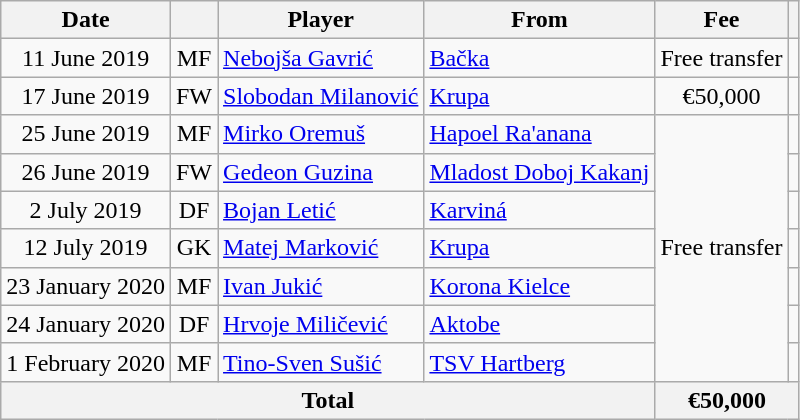<table class="wikitable" style="text-align:center;">
<tr>
<th>Date</th>
<th></th>
<th>Player</th>
<th>From</th>
<th>Fee</th>
<th></th>
</tr>
<tr>
<td>11 June 2019</td>
<td>MF</td>
<td style="text-align:left"> <a href='#'>Nebojša Gavrić</a></td>
<td style="text-align:left"> <a href='#'>Bačka</a></td>
<td>Free transfer</td>
<td></td>
</tr>
<tr>
<td>17 June 2019</td>
<td>FW</td>
<td style="text-align:left"> <a href='#'>Slobodan Milanović</a></td>
<td style="text-align:left"> <a href='#'>Krupa</a></td>
<td>€50,000</td>
<td></td>
</tr>
<tr>
<td>25 June 2019</td>
<td>MF</td>
<td style="text-align:left"> <a href='#'>Mirko Oremuš</a></td>
<td style="text-align:left"> <a href='#'>Hapoel Ra'anana</a></td>
<td rowspan=7>Free transfer</td>
<td></td>
</tr>
<tr>
<td>26 June 2019</td>
<td>FW</td>
<td style="text-align:left"> <a href='#'>Gedeon Guzina</a></td>
<td style="text-align:left"> <a href='#'>Mladost Doboj Kakanj</a></td>
<td></td>
</tr>
<tr>
<td>2 July 2019</td>
<td>DF</td>
<td style="text-align:left"> <a href='#'>Bojan Letić</a></td>
<td style="text-align:left"> <a href='#'>Karviná</a></td>
<td></td>
</tr>
<tr>
<td>12 July 2019</td>
<td>GK</td>
<td style="text-align:left"> <a href='#'>Matej Marković</a></td>
<td style="text-align:left"> <a href='#'>Krupa</a></td>
<td></td>
</tr>
<tr>
<td>23 January 2020</td>
<td>MF</td>
<td style="text-align:left"> <a href='#'>Ivan Jukić</a></td>
<td style="text-align:left"> <a href='#'>Korona Kielce</a></td>
<td></td>
</tr>
<tr>
<td>24 January 2020</td>
<td>DF</td>
<td style="text-align:left"> <a href='#'>Hrvoje Miličević</a></td>
<td style="text-align:left"> <a href='#'>Aktobe</a></td>
<td></td>
</tr>
<tr>
<td>1 February 2020</td>
<td>MF</td>
<td style="text-align:left"> <a href='#'>Tino-Sven Sušić</a></td>
<td style="text-align:left"> <a href='#'>TSV Hartberg</a></td>
<td></td>
</tr>
<tr>
<th colspan=4>Total</th>
<th colspan=2>€50,000</th>
</tr>
</table>
